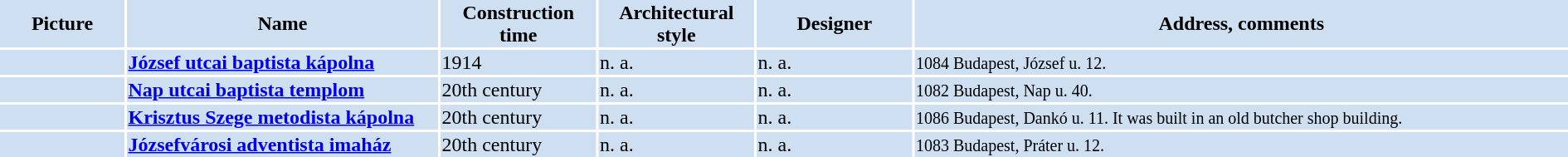<table width="100%">
<tr>
<th bgcolor="#CEDFF2" width="8%">Picture</th>
<th bgcolor="#CEDFF2" width="20%">Name</th>
<th bgcolor="#CEDFF2" width="10%">Construction time</th>
<th bgcolor="#CEDFF2" width="10%">Architectural style</th>
<th bgcolor="#CEDFF2" width="10%">Designer</th>
<th bgcolor="#CEDFF2" width="42%">Address, comments</th>
</tr>
<tr>
<td bgcolor="#CEDFF2"></td>
<td bgcolor="#CEDFF2"><strong><a href='#'>József utcai baptista kápolna</a></strong></td>
<td bgcolor="#CEDFF2">1914</td>
<td bgcolor="#CEDFF2">n. a.</td>
<td bgcolor="#CEDFF2">n. a.</td>
<td bgcolor="#CEDFF2"><small>1084 Budapest, József u. 12. </small></td>
</tr>
<tr>
<td bgcolor="#CEDFF2"></td>
<td bgcolor="#CEDFF2"><strong><a href='#'>Nap utcai baptista templom</a></strong></td>
<td bgcolor="#CEDFF2">20th century</td>
<td bgcolor="#CEDFF2">n. a.</td>
<td bgcolor="#CEDFF2">n. a.</td>
<td bgcolor="#CEDFF2"><small>1082 Budapest, Nap u. 40. </small></td>
</tr>
<tr>
<td bgcolor="#CEDFF2"></td>
<td bgcolor="#CEDFF2"><strong><a href='#'>Krisztus Szege metodista kápolna</a></strong></td>
<td bgcolor="#CEDFF2">20th century</td>
<td bgcolor="#CEDFF2">n. a.</td>
<td bgcolor="#CEDFF2">n. a.</td>
<td bgcolor="#CEDFF2"><small>1086 Budapest, Dankó u. 11. It was built in an old butcher shop building.</small></td>
</tr>
<tr>
<td bgcolor="#CEDFF2"></td>
<td bgcolor="#CEDFF2"><strong><a href='#'>Józsefvárosi adventista imaház</a></strong></td>
<td bgcolor="#CEDFF2">20th century</td>
<td bgcolor="#CEDFF2">n. a.</td>
<td bgcolor="#CEDFF2">n. a.</td>
<td bgcolor="#CEDFF2"><small>1083 Budapest, Práter u. 12.</small></td>
</tr>
</table>
